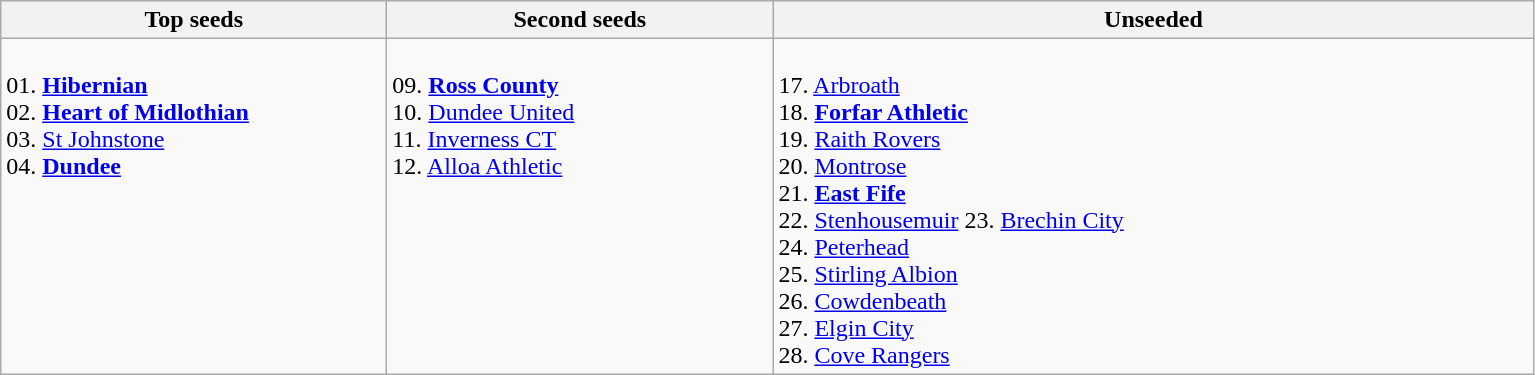<table class="wikitable">
<tr>
<th style="width:250px;">Top seeds</th>
<th style="width:250px;">Second seeds</th>
<th style="width:500px;">Unseeded</th>
</tr>
<tr>
<td valign=top><br>01. <strong><a href='#'>Hibernian</a></strong><br>
02. <strong><a href='#'>Heart of Midlothian</a></strong><br>
03. <a href='#'>St Johnstone</a><br>
04. <strong><a href='#'>Dundee</a></strong></td>
<td valign=top><br>09. <strong><a href='#'>Ross County</a></strong><br>
10. <a href='#'>Dundee United</a><br>
11. <a href='#'>Inverness CT</a><br>
12. <a href='#'>Alloa Athletic</a></td>
<td valign=top><br>

17. <a href='#'>Arbroath</a><br>
18. <strong><a href='#'>Forfar Athletic</a></strong><br>
19. <a href='#'>Raith Rovers</a><br>
20. <a href='#'>Montrose</a><br>
21. <strong><a href='#'>East Fife</a></strong><br>
22. <a href='#'>Stenhousemuir</a>

23. <a href='#'>Brechin City</a><br>
24. <a href='#'>Peterhead</a><br>
25. <a href='#'>Stirling Albion</a><br>
26. <a href='#'>Cowdenbeath</a><br>
27. <a href='#'>Elgin City</a><br>
28. <a href='#'>Cove Rangers</a>
</td>
</tr>
</table>
